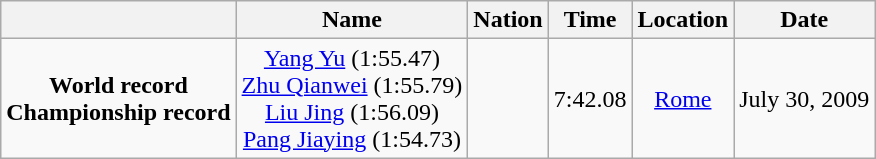<table class=wikitable style=text-align:center>
<tr>
<th></th>
<th>Name</th>
<th>Nation</th>
<th>Time</th>
<th>Location</th>
<th>Date</th>
</tr>
<tr>
<td><strong>World record</strong><br><strong>Championship record</strong></td>
<td><a href='#'>Yang Yu</a> (1:55.47)<br><a href='#'>Zhu Qianwei</a> (1:55.79)<br><a href='#'>Liu Jing</a> (1:56.09)<br><a href='#'>Pang Jiaying</a> (1:54.73)</td>
<td></td>
<td align=left>7:42.08</td>
<td><a href='#'>Rome</a></td>
<td>July 30, 2009</td>
</tr>
</table>
